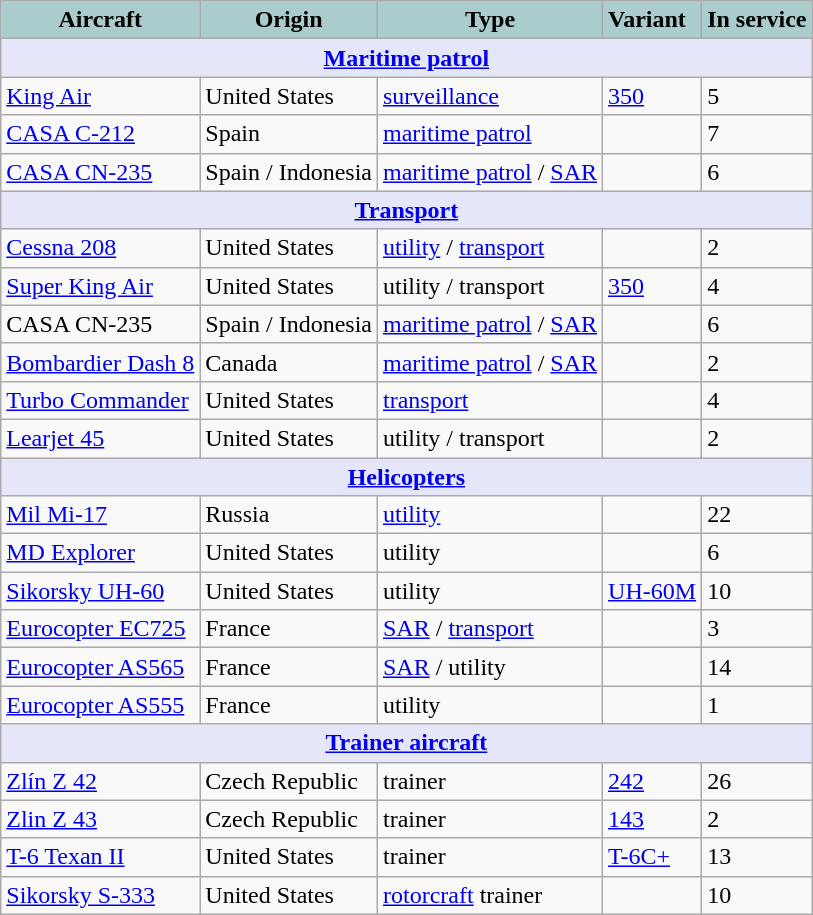<table class="wikitable">
<tr>
<th style="text-align:center; background:#acc;">Aircraft</th>
<th style="text-align: center; background:#acc;">Origin</th>
<th style="text-align:l center; background:#acc;">Type</th>
<th style="text-align:left; background:#acc;">Variant</th>
<th style="text-align:center; background:#acc;">In service</th>
</tr>
<tr>
<th colspan="5" style="align: center; background: lavender;"><a href='#'>Maritime patrol</a></th>
</tr>
<tr>
<td><a href='#'>King Air</a></td>
<td>United States</td>
<td><a href='#'>surveillance</a></td>
<td><a href='#'>350</a></td>
<td>5</td>
</tr>
<tr>
<td><a href='#'>CASA C-212</a></td>
<td>Spain</td>
<td><a href='#'>maritime patrol</a></td>
<td></td>
<td>7</td>
</tr>
<tr>
<td><a href='#'>CASA CN-235</a></td>
<td>Spain / Indonesia</td>
<td><a href='#'>maritime patrol</a> / <a href='#'>SAR</a></td>
<td></td>
<td>6</td>
</tr>
<tr>
<th colspan="5" style="align: center; background: lavender;"><a href='#'>Transport</a></th>
</tr>
<tr>
<td><a href='#'>Cessna 208</a></td>
<td>United States</td>
<td><a href='#'>utility</a> / <a href='#'>transport</a></td>
<td></td>
<td>2</td>
</tr>
<tr>
<td><a href='#'>Super King Air</a></td>
<td>United States</td>
<td>utility / transport</td>
<td><a href='#'>350</a></td>
<td>4</td>
</tr>
<tr>
<td>CASA CN-235</td>
<td>Spain / Indonesia</td>
<td><a href='#'>maritime patrol</a> / <a href='#'>SAR</a></td>
<td></td>
<td>6</td>
</tr>
<tr>
<td><a href='#'>Bombardier Dash 8</a></td>
<td>Canada</td>
<td><a href='#'>maritime patrol</a> / <a href='#'>SAR</a></td>
<td></td>
<td>2</td>
</tr>
<tr>
<td><a href='#'>Turbo Commander</a></td>
<td>United States</td>
<td><a href='#'>transport</a></td>
<td></td>
<td>4</td>
</tr>
<tr>
<td><a href='#'>Learjet 45</a></td>
<td>United States</td>
<td>utility / transport</td>
<td></td>
<td>2</td>
</tr>
<tr>
<th colspan="5" style="align: center; background: lavender;"><a href='#'>Helicopters</a></th>
</tr>
<tr>
<td><a href='#'>Mil Mi-17</a></td>
<td>Russia</td>
<td><a href='#'>utility</a></td>
<td></td>
<td>22</td>
</tr>
<tr>
<td><a href='#'>MD Explorer</a></td>
<td>United States</td>
<td>utility</td>
<td></td>
<td>6</td>
</tr>
<tr>
<td><a href='#'>Sikorsky UH-60</a></td>
<td>United States</td>
<td>utility</td>
<td><a href='#'>UH-60M</a></td>
<td>10 </td>
</tr>
<tr>
<td><a href='#'>Eurocopter EC725</a></td>
<td>France</td>
<td><a href='#'>SAR</a> / <a href='#'>transport</a></td>
<td></td>
<td>3</td>
</tr>
<tr>
<td><a href='#'>Eurocopter AS565</a></td>
<td>France</td>
<td><a href='#'>SAR</a> / utility</td>
<td></td>
<td>14</td>
</tr>
<tr>
<td><a href='#'>Eurocopter AS555</a></td>
<td>France</td>
<td>utility</td>
<td></td>
<td>1</td>
</tr>
<tr>
<th colspan="5" style="align: center; background: lavender;"><a href='#'>Trainer aircraft</a></th>
</tr>
<tr>
<td><a href='#'>Zlín Z 42</a></td>
<td>Czech Republic</td>
<td>trainer</td>
<td><a href='#'>242</a></td>
<td>26</td>
</tr>
<tr>
<td><a href='#'>Zlin Z 43</a></td>
<td>Czech Republic</td>
<td>trainer</td>
<td><a href='#'>143</a></td>
<td>2</td>
</tr>
<tr>
<td><a href='#'>T-6 Texan II</a></td>
<td>United States</td>
<td>trainer</td>
<td><a href='#'>T-6C+</a></td>
<td>13</td>
</tr>
<tr>
<td><a href='#'>Sikorsky S-333</a></td>
<td>United States</td>
<td><a href='#'>rotorcraft</a> trainer</td>
<td></td>
<td>10</td>
</tr>
</table>
